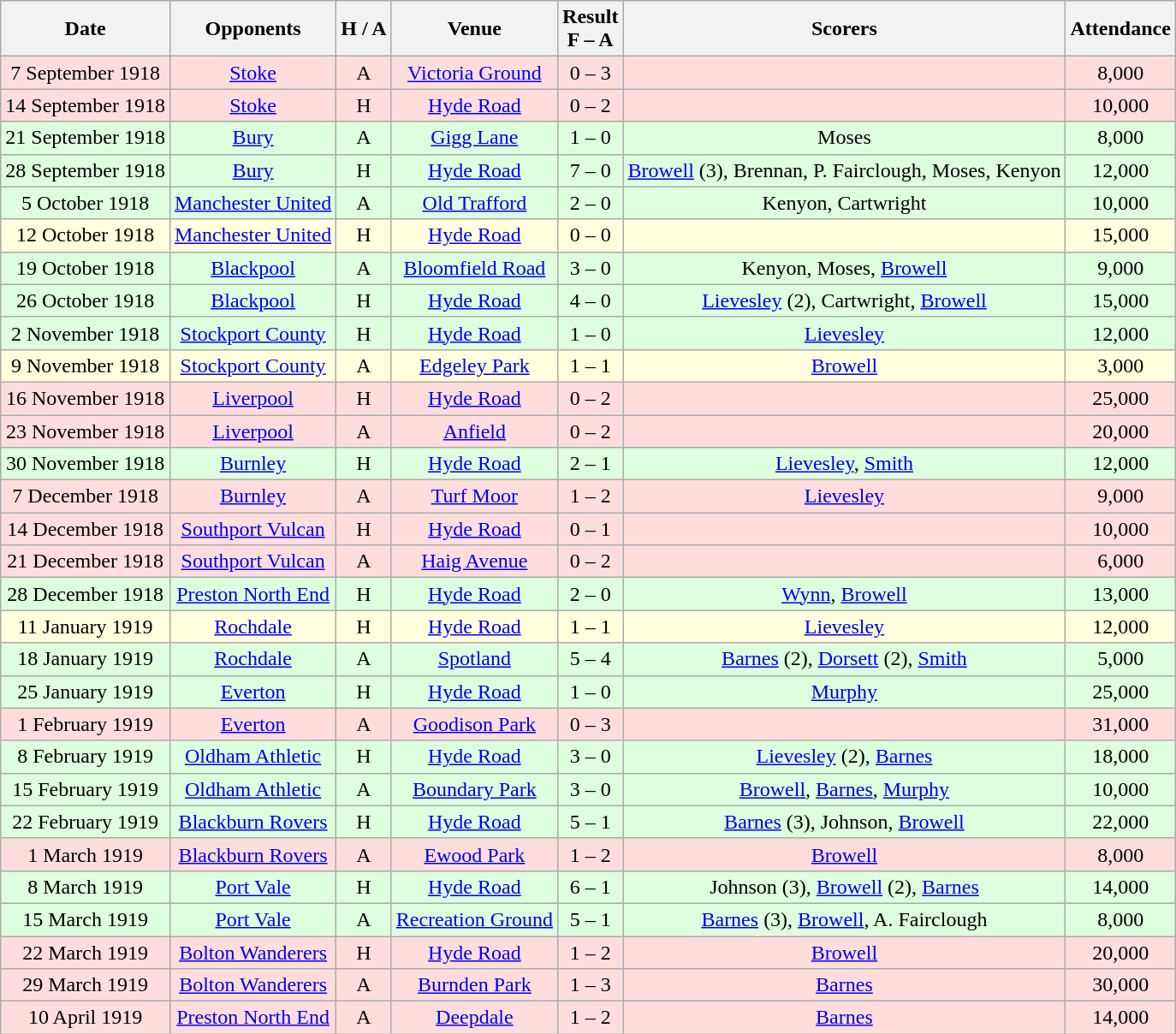<table class="wikitable" style="text-align:center">
<tr>
<th>Date</th>
<th>Opponents</th>
<th>H / A</th>
<th>Venue</th>
<th>Result<br>F – A</th>
<th>Scorers</th>
<th>Attendance</th>
</tr>
<tr bgcolor="#ffdddd">
<td>7 September 1918</td>
<td><a href='#'>Stoke</a></td>
<td>A</td>
<td><a href='#'>Victoria Ground</a></td>
<td>0 – 3</td>
<td></td>
<td>8,000</td>
</tr>
<tr bgcolor="#ffdddd">
<td>14 September 1918</td>
<td><a href='#'>Stoke</a></td>
<td>H</td>
<td><a href='#'>Hyde Road</a></td>
<td>0 – 2</td>
<td></td>
<td>10,000</td>
</tr>
<tr bgcolor="#ddffdd">
<td>21 September 1918</td>
<td><a href='#'>Bury</a></td>
<td>A</td>
<td><a href='#'>Gigg Lane</a></td>
<td>1 – 0</td>
<td>Moses</td>
<td>8,000</td>
</tr>
<tr bgcolor="#ddffdd">
<td>28 September 1918</td>
<td><a href='#'>Bury</a></td>
<td>H</td>
<td><a href='#'>Hyde Road</a></td>
<td>7 – 0</td>
<td><a href='#'>Browell</a> (3), Brennan, P. Fairclough, Moses, Kenyon</td>
<td>12,000</td>
</tr>
<tr bgcolor="#ddffdd">
<td>5 October 1918</td>
<td><a href='#'>Manchester United</a></td>
<td>A</td>
<td><a href='#'>Old Trafford</a></td>
<td>2 – 0</td>
<td>Kenyon, Cartwright</td>
<td>10,000</td>
</tr>
<tr bgcolor="#ffffdd">
<td>12 October 1918</td>
<td><a href='#'>Manchester United</a></td>
<td>H</td>
<td><a href='#'>Hyde Road</a></td>
<td>0 – 0</td>
<td></td>
<td>15,000</td>
</tr>
<tr bgcolor="#ddffdd">
<td>19 October 1918</td>
<td><a href='#'>Blackpool</a></td>
<td>A</td>
<td><a href='#'>Bloomfield Road</a></td>
<td>3 – 0</td>
<td>Kenyon, Moses, <a href='#'>Browell</a></td>
<td>9,000</td>
</tr>
<tr bgcolor="#ddffdd">
<td>26 October 1918</td>
<td><a href='#'>Blackpool</a></td>
<td>H</td>
<td><a href='#'>Hyde Road</a></td>
<td>4 – 0</td>
<td><a href='#'>Lievesley</a> (2), Cartwright, <a href='#'>Browell</a></td>
<td>15,000</td>
</tr>
<tr bgcolor="#ddffdd">
<td>2 November 1918</td>
<td><a href='#'>Stockport County</a></td>
<td>H</td>
<td><a href='#'>Hyde Road</a></td>
<td>1 – 0</td>
<td><a href='#'>Lievesley</a></td>
<td>12,000</td>
</tr>
<tr bgcolor="#ffffdd">
<td>9 November 1918</td>
<td><a href='#'>Stockport County</a></td>
<td>A</td>
<td><a href='#'>Edgeley Park</a></td>
<td>1 – 1</td>
<td><a href='#'>Browell</a></td>
<td>3,000</td>
</tr>
<tr bgcolor="#ffdddd">
<td>16 November 1918</td>
<td><a href='#'>Liverpool</a></td>
<td>H</td>
<td><a href='#'>Hyde Road</a></td>
<td>0 – 2</td>
<td></td>
<td>25,000</td>
</tr>
<tr bgcolor="#ffdddd">
<td>23 November 1918</td>
<td><a href='#'>Liverpool</a></td>
<td>A</td>
<td><a href='#'>Anfield</a></td>
<td>0 – 2</td>
<td></td>
<td>20,000</td>
</tr>
<tr bgcolor="#ddffdd">
<td>30 November 1918</td>
<td><a href='#'>Burnley</a></td>
<td>H</td>
<td><a href='#'>Hyde Road</a></td>
<td>2 – 1</td>
<td><a href='#'>Lievesley</a>, <a href='#'>Smith</a></td>
<td>12,000</td>
</tr>
<tr bgcolor="#ffdddd">
<td>7 December 1918</td>
<td><a href='#'>Burnley</a></td>
<td>A</td>
<td><a href='#'>Turf Moor</a></td>
<td>1 – 2</td>
<td><a href='#'>Lievesley</a></td>
<td>9,000</td>
</tr>
<tr bgcolor="#ffdddd">
<td>14 December 1918</td>
<td><a href='#'>Southport Vulcan</a></td>
<td>H</td>
<td><a href='#'>Hyde Road</a></td>
<td>0 – 1</td>
<td></td>
<td>10,000</td>
</tr>
<tr bgcolor="#ffdddd">
<td>21 December 1918</td>
<td><a href='#'>Southport Vulcan</a></td>
<td>A</td>
<td><a href='#'>Haig Avenue</a></td>
<td>0 – 2</td>
<td></td>
<td>6,000</td>
</tr>
<tr bgcolor="#ddffdd">
<td>28 December 1918</td>
<td><a href='#'>Preston North End</a></td>
<td>H</td>
<td><a href='#'>Hyde Road</a></td>
<td>2 – 0</td>
<td><a href='#'>Wynn</a>, <a href='#'>Browell</a></td>
<td>13,000</td>
</tr>
<tr bgcolor="#ffffdd">
<td>11 January 1919</td>
<td><a href='#'>Rochdale</a></td>
<td>H</td>
<td><a href='#'>Hyde Road</a></td>
<td>1 – 1</td>
<td><a href='#'>Lievesley</a></td>
<td>12,000</td>
</tr>
<tr bgcolor="#ddffdd">
<td>18 January 1919</td>
<td><a href='#'>Rochdale</a></td>
<td>A</td>
<td><a href='#'>Spotland</a></td>
<td>5 – 4</td>
<td><a href='#'>Barnes</a> (2), <a href='#'>Dorsett</a> (2), <a href='#'>Smith</a></td>
<td>5,000</td>
</tr>
<tr bgcolor="#ddffdd">
<td>25 January 1919</td>
<td><a href='#'>Everton</a></td>
<td>H</td>
<td><a href='#'>Hyde Road</a></td>
<td>1 – 0</td>
<td><a href='#'>Murphy</a></td>
<td>25,000</td>
</tr>
<tr bgcolor="#ffdddd">
<td>1 February 1919</td>
<td><a href='#'>Everton</a></td>
<td>A</td>
<td><a href='#'>Goodison Park</a></td>
<td>0 – 3</td>
<td></td>
<td>31,000</td>
</tr>
<tr bgcolor="#ddffdd">
<td>8 February 1919</td>
<td><a href='#'>Oldham Athletic</a></td>
<td>H</td>
<td><a href='#'>Hyde Road</a></td>
<td>3 – 0</td>
<td><a href='#'>Lievesley</a> (2), <a href='#'>Barnes</a></td>
<td>18,000</td>
</tr>
<tr bgcolor="#ddffdd">
<td>15 February 1919</td>
<td><a href='#'>Oldham Athletic</a></td>
<td>A</td>
<td><a href='#'>Boundary Park</a></td>
<td>3 – 0</td>
<td><a href='#'>Browell</a>, <a href='#'>Barnes</a>, <a href='#'>Murphy</a></td>
<td>10,000</td>
</tr>
<tr bgcolor="#ddffdd">
<td>22 February 1919</td>
<td><a href='#'>Blackburn Rovers</a></td>
<td>H</td>
<td><a href='#'>Hyde Road</a></td>
<td>5 – 1</td>
<td><a href='#'>Barnes</a> (3), Johnson, <a href='#'>Browell</a></td>
<td>22,000</td>
</tr>
<tr bgcolor="#ffdddd">
<td>1 March 1919</td>
<td><a href='#'>Blackburn Rovers</a></td>
<td>A</td>
<td><a href='#'>Ewood Park</a></td>
<td>1 – 2</td>
<td><a href='#'>Browell</a></td>
<td>8,000</td>
</tr>
<tr bgcolor="#ddffdd">
<td>8 March 1919</td>
<td><a href='#'>Port Vale</a></td>
<td>H</td>
<td><a href='#'>Hyde Road</a></td>
<td>6 – 1</td>
<td>Johnson (3), <a href='#'>Browell</a> (2), <a href='#'>Barnes</a></td>
<td>14,000</td>
</tr>
<tr bgcolor="#ddffdd">
<td>15 March 1919</td>
<td><a href='#'>Port Vale</a></td>
<td>A</td>
<td><a href='#'>Recreation Ground</a></td>
<td>5 – 1</td>
<td><a href='#'>Barnes</a> (3), <a href='#'>Browell</a>, A. Fairclough</td>
<td>8,000</td>
</tr>
<tr bgcolor="#ffdddd">
<td>22 March 1919</td>
<td><a href='#'>Bolton Wanderers</a></td>
<td>H</td>
<td><a href='#'>Hyde Road</a></td>
<td>1 – 2</td>
<td><a href='#'>Browell</a></td>
<td>20,000</td>
</tr>
<tr bgcolor="#ffdddd">
<td>29 March 1919</td>
<td><a href='#'>Bolton Wanderers</a></td>
<td>A</td>
<td><a href='#'>Burnden Park</a></td>
<td>1 – 3</td>
<td><a href='#'>Barnes</a></td>
<td>30,000</td>
</tr>
<tr bgcolor="#ffdddd">
<td>10 April 1919</td>
<td><a href='#'>Preston North End</a></td>
<td>A</td>
<td><a href='#'>Deepdale</a></td>
<td>1 – 2</td>
<td><a href='#'>Barnes</a></td>
<td>14,000</td>
</tr>
</table>
